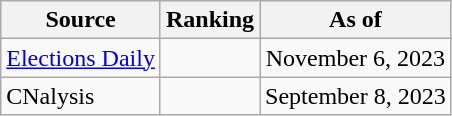<table class="wikitable" style="text-align:center">
<tr>
<th>Source</th>
<th>Ranking</th>
<th>As of</th>
</tr>
<tr>
<td align=left><a href='#'>Elections Daily</a></td>
<td></td>
<td>November 6, 2023</td>
</tr>
<tr>
<td align=left>CNalysis</td>
<td></td>
<td>September 8, 2023</td>
</tr>
</table>
